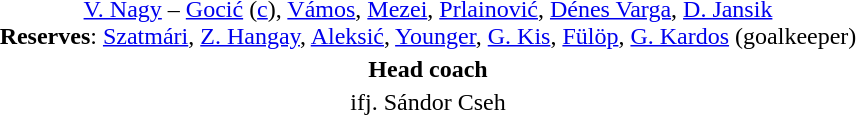<table style="text-align: center; margin-top: 1em; margin-left: auto; margin-right: auto">
<tr>
<td><a href='#'>V. Nagy</a> – <a href='#'>Gocić</a> (<a href='#'>c</a>), <a href='#'>Vámos</a>, <a href='#'>Mezei</a>, <a href='#'>Prlainović</a>, <a href='#'>Dénes Varga</a>, <a href='#'>D. Jansik</a><br><strong>Reserves</strong>: <a href='#'>Szatmári</a>, <a href='#'>Z. Hangay</a>, <a href='#'>Aleksić</a>, <a href='#'>Younger</a>, <a href='#'>G. Kis</a>, <a href='#'>Fülöp</a>, <a href='#'>G. Kardos</a> (goalkeeper)</td>
</tr>
<tr>
<td><strong>Head coach</strong></td>
</tr>
<tr>
<td>ifj. Sándor Cseh</td>
</tr>
</table>
